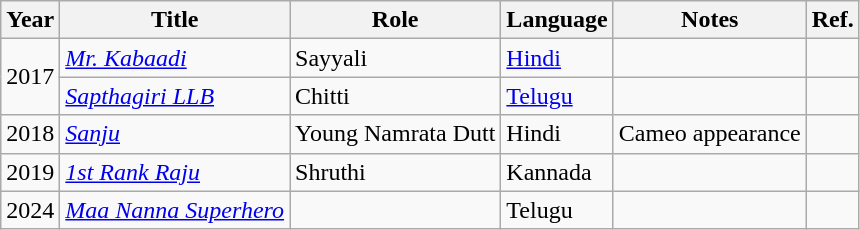<table class="wikitable sortable">
<tr>
<th>Year</th>
<th>Title</th>
<th>Role</th>
<th>Language</th>
<th>Notes</th>
<th>Ref.</th>
</tr>
<tr>
<td rowspan="2">2017</td>
<td><em><a href='#'>Mr. Kabaadi</a></em></td>
<td>Sayyali</td>
<td><a href='#'>Hindi</a></td>
<td></td>
<td></td>
</tr>
<tr>
<td><em><a href='#'>Sapthagiri LLB</a></em></td>
<td>Chitti</td>
<td><a href='#'>Telugu</a></td>
<td></td>
<td></td>
</tr>
<tr>
<td>2018</td>
<td><em><a href='#'>Sanju</a></em></td>
<td>Young Namrata Dutt</td>
<td>Hindi</td>
<td>Cameo appearance</td>
<td></td>
</tr>
<tr>
<td>2019</td>
<td><em><a href='#'>1st Rank Raju</a></em></td>
<td>Shruthi</td>
<td>Kannada</td>
<td></td>
<td></td>
</tr>
<tr>
<td>2024</td>
<td><em><a href='#'>Maa Nanna Superhero</a></em></td>
<td></td>
<td>Telugu</td>
<td></td>
<td></td>
</tr>
</table>
